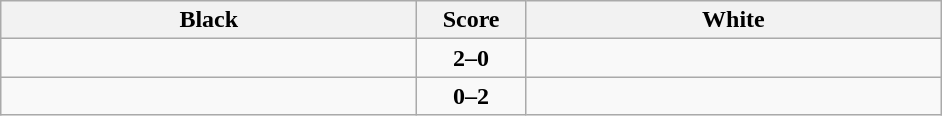<table class="wikitable" style="text-align: center;">
<tr>
<th align="right" width="270">Black</th>
<th width="65">Score</th>
<th align="left" width="270">White</th>
</tr>
<tr>
<td align=left><strong><br></strong></td>
<td align=center><strong>2–0</strong></td>
<td align=left><br></td>
</tr>
<tr>
<td align=left><br></td>
<td align=center><strong>0–2</strong></td>
<td align=left><strong><br></strong></td>
</tr>
</table>
